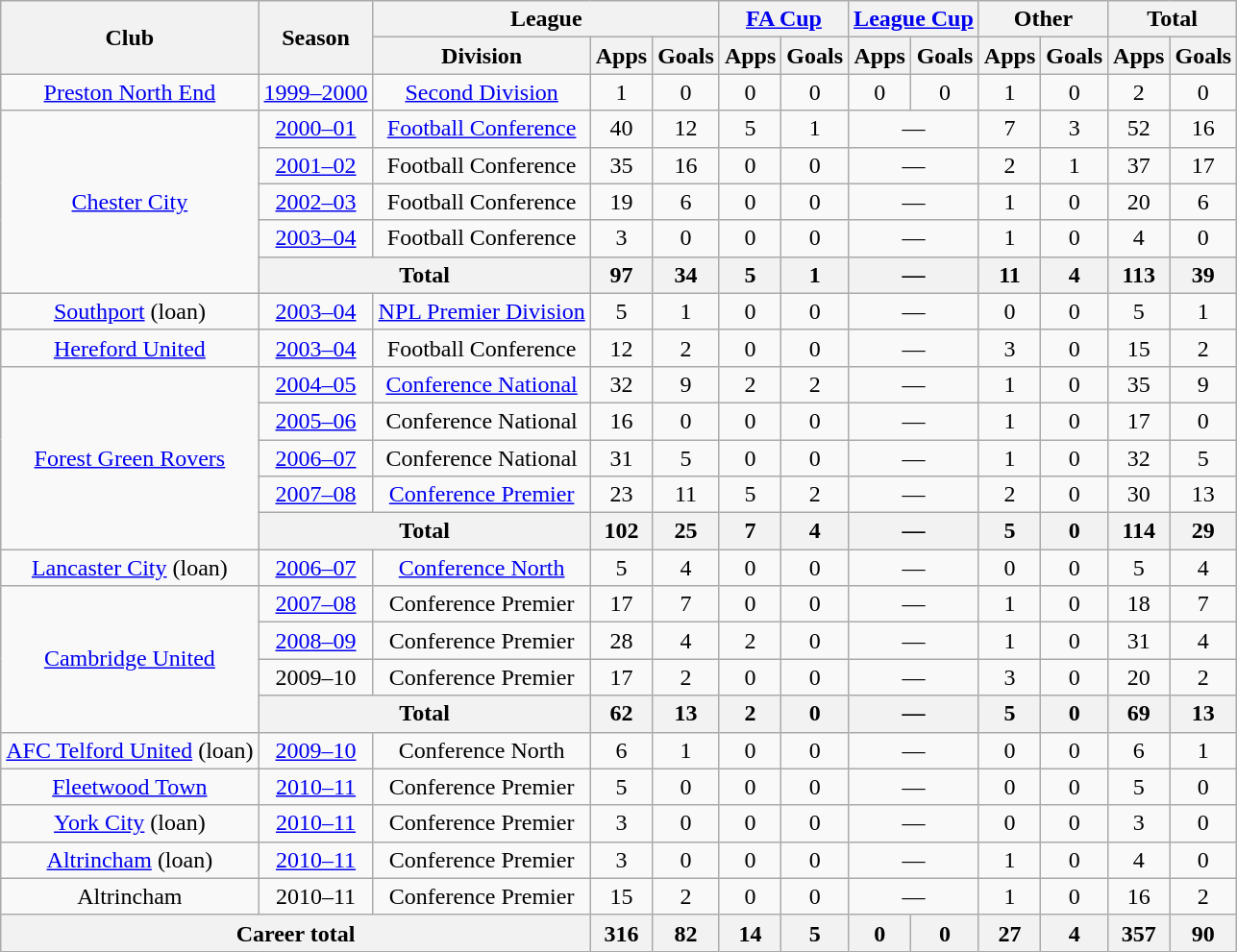<table class="wikitable" style="text-align: center;">
<tr>
<th rowspan="2">Club</th>
<th rowspan="2">Season</th>
<th colspan="3">League</th>
<th colspan="2"><a href='#'>FA Cup</a></th>
<th colspan="2"><a href='#'>League Cup</a></th>
<th colspan="2">Other</th>
<th colspan="2">Total</th>
</tr>
<tr>
<th>Division</th>
<th>Apps</th>
<th>Goals</th>
<th>Apps</th>
<th>Goals</th>
<th>Apps</th>
<th>Goals</th>
<th>Apps</th>
<th>Goals</th>
<th>Apps</th>
<th>Goals</th>
</tr>
<tr>
<td rowspan="1"><a href='#'>Preston North End</a></td>
<td><a href='#'>1999–2000</a></td>
<td><a href='#'>Second Division</a></td>
<td>1</td>
<td>0</td>
<td>0</td>
<td>0</td>
<td>0</td>
<td>0</td>
<td>1</td>
<td>0</td>
<td>2</td>
<td>0</td>
</tr>
<tr>
<td rowspan="5"><a href='#'>Chester City</a></td>
<td><a href='#'>2000–01</a></td>
<td><a href='#'>Football Conference</a></td>
<td>40</td>
<td>12</td>
<td>5</td>
<td>1</td>
<td colspan="2">—</td>
<td>7</td>
<td>3</td>
<td>52</td>
<td>16</td>
</tr>
<tr>
<td><a href='#'>2001–02</a></td>
<td>Football Conference</td>
<td>35</td>
<td>16</td>
<td>0</td>
<td>0</td>
<td colspan="2">—</td>
<td>2</td>
<td>1</td>
<td>37</td>
<td>17</td>
</tr>
<tr>
<td><a href='#'>2002–03</a></td>
<td>Football Conference</td>
<td>19</td>
<td>6</td>
<td>0</td>
<td>0</td>
<td colspan="2">—</td>
<td>1</td>
<td>0</td>
<td>20</td>
<td>6</td>
</tr>
<tr>
<td><a href='#'>2003–04</a></td>
<td>Football Conference</td>
<td>3</td>
<td>0</td>
<td>0</td>
<td>0</td>
<td colspan="2">—</td>
<td>1</td>
<td>0</td>
<td>4</td>
<td>0</td>
</tr>
<tr>
<th colspan="2">Total</th>
<th>97</th>
<th>34</th>
<th>5</th>
<th>1</th>
<th colspan="2">—</th>
<th>11</th>
<th>4</th>
<th>113</th>
<th>39</th>
</tr>
<tr>
<td rowspan="1"><a href='#'>Southport</a> (loan)</td>
<td><a href='#'>2003–04</a></td>
<td><a href='#'>NPL Premier Division</a></td>
<td>5</td>
<td>1</td>
<td>0</td>
<td>0</td>
<td colspan="2">—</td>
<td>0</td>
<td>0</td>
<td>5</td>
<td>1</td>
</tr>
<tr>
<td rowspan="1"><a href='#'>Hereford United</a></td>
<td><a href='#'>2003–04</a></td>
<td>Football Conference</td>
<td>12</td>
<td>2</td>
<td>0</td>
<td>0</td>
<td colspan="2">—</td>
<td>3</td>
<td>0</td>
<td>15</td>
<td>2</td>
</tr>
<tr>
<td rowspan="5"><a href='#'>Forest Green Rovers</a></td>
<td><a href='#'>2004–05</a></td>
<td><a href='#'>Conference National</a></td>
<td>32</td>
<td>9</td>
<td>2</td>
<td>2</td>
<td colspan="2">—</td>
<td>1</td>
<td>0</td>
<td>35</td>
<td>9</td>
</tr>
<tr>
<td><a href='#'>2005–06</a></td>
<td>Conference National</td>
<td>16</td>
<td>0</td>
<td>0</td>
<td>0</td>
<td colspan="2">—</td>
<td>1</td>
<td>0</td>
<td>17</td>
<td>0</td>
</tr>
<tr>
<td><a href='#'>2006–07</a></td>
<td>Conference National</td>
<td>31</td>
<td>5</td>
<td>0</td>
<td>0</td>
<td colspan="2">—</td>
<td>1</td>
<td>0</td>
<td>32</td>
<td>5</td>
</tr>
<tr>
<td><a href='#'>2007–08</a></td>
<td><a href='#'>Conference Premier</a></td>
<td>23</td>
<td>11</td>
<td>5</td>
<td>2</td>
<td colspan="2">—</td>
<td>2</td>
<td>0</td>
<td>30</td>
<td>13</td>
</tr>
<tr>
<th colspan="2">Total</th>
<th>102</th>
<th>25</th>
<th>7</th>
<th>4</th>
<th colspan="2">—</th>
<th>5</th>
<th>0</th>
<th>114</th>
<th>29</th>
</tr>
<tr>
<td rowspan="1"><a href='#'>Lancaster City</a> (loan)</td>
<td><a href='#'>2006–07</a></td>
<td><a href='#'>Conference North</a></td>
<td>5</td>
<td>4</td>
<td>0</td>
<td>0</td>
<td colspan="2">—</td>
<td>0</td>
<td>0</td>
<td>5</td>
<td>4</td>
</tr>
<tr>
<td rowspan="4"><a href='#'>Cambridge United</a></td>
<td><a href='#'>2007–08</a></td>
<td>Conference Premier</td>
<td>17</td>
<td>7</td>
<td>0</td>
<td>0</td>
<td colspan="2">—</td>
<td>1</td>
<td>0</td>
<td>18</td>
<td>7</td>
</tr>
<tr>
<td><a href='#'>2008–09</a></td>
<td>Conference Premier</td>
<td>28</td>
<td>4</td>
<td>2</td>
<td>0</td>
<td colspan="2">—</td>
<td>1</td>
<td>0</td>
<td>31</td>
<td>4</td>
</tr>
<tr>
<td>2009–10</td>
<td>Conference Premier</td>
<td>17</td>
<td>2</td>
<td>0</td>
<td>0</td>
<td colspan="2">—</td>
<td>3</td>
<td>0</td>
<td>20</td>
<td>2</td>
</tr>
<tr>
<th colspan="2">Total</th>
<th>62</th>
<th>13</th>
<th>2</th>
<th>0</th>
<th colspan="2">—</th>
<th>5</th>
<th>0</th>
<th>69</th>
<th>13</th>
</tr>
<tr>
<td rowspan="1"><a href='#'>AFC Telford United</a> (loan)</td>
<td><a href='#'>2009–10</a></td>
<td>Conference North</td>
<td>6</td>
<td>1</td>
<td>0</td>
<td>0</td>
<td colspan="2">—</td>
<td>0</td>
<td>0</td>
<td>6</td>
<td>1</td>
</tr>
<tr>
<td rowspan="1"><a href='#'>Fleetwood Town</a></td>
<td><a href='#'>2010–11</a></td>
<td>Conference Premier</td>
<td>5</td>
<td>0</td>
<td>0</td>
<td>0</td>
<td colspan="2">—</td>
<td>0</td>
<td>0</td>
<td>5</td>
<td>0</td>
</tr>
<tr>
<td rowspan="1"><a href='#'>York City</a> (loan)</td>
<td><a href='#'>2010–11</a></td>
<td>Conference Premier</td>
<td>3</td>
<td>0</td>
<td>0</td>
<td>0</td>
<td colspan="2">—</td>
<td>0</td>
<td>0</td>
<td>3</td>
<td>0</td>
</tr>
<tr>
<td rowspan="1"><a href='#'>Altrincham</a> (loan)</td>
<td><a href='#'>2010–11</a></td>
<td>Conference Premier</td>
<td>3</td>
<td>0</td>
<td>0</td>
<td>0</td>
<td colspan="2">—</td>
<td>1</td>
<td>0</td>
<td>4</td>
<td>0</td>
</tr>
<tr>
<td rowspan="1">Altrincham</td>
<td>2010–11</td>
<td>Conference Premier</td>
<td>15</td>
<td>2</td>
<td>0</td>
<td>0</td>
<td colspan="2">—</td>
<td>1</td>
<td>0</td>
<td>16</td>
<td>2</td>
</tr>
<tr>
<th colspan="3">Career total</th>
<th>316</th>
<th>82</th>
<th>14</th>
<th>5</th>
<th>0</th>
<th>0</th>
<th>27</th>
<th>4</th>
<th>357</th>
<th>90</th>
</tr>
</table>
